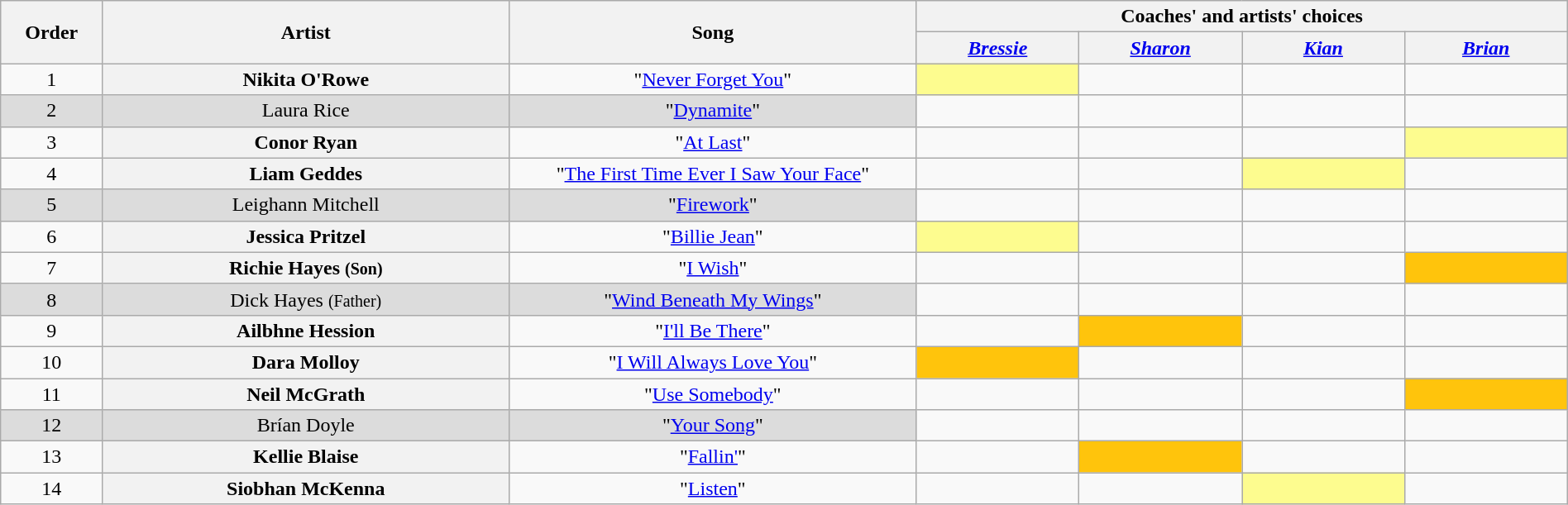<table class="wikitable" style="text-align:center; width:100%;">
<tr>
<th scope="col" rowspan="2" width="5%">Order</th>
<th scope="col" rowspan="2" width="20%">Artist</th>
<th scope="col" rowspan="2" width="20%">Song</th>
<th scope="col" colspan="4" width="32%">Coaches' and artists' choices</th>
</tr>
<tr>
<th width="8%"><em><a href='#'>Bressie</a></em></th>
<th width="8%"><em><a href='#'>Sharon</a></em></th>
<th width="8%"><em><a href='#'>Kian</a></em></th>
<th width="8%"><em><a href='#'>Brian</a></em></th>
</tr>
<tr>
<td>1</td>
<th scope="row">Nikita O'Rowe</th>
<td>"<a href='#'>Never Forget You</a>"</td>
<td style="background-color:#fdfc8f;"><strong></strong></td>
<td><strong></strong></td>
<td></td>
<td><strong></strong></td>
</tr>
<tr>
<td style="background-color:#DCDCDC;">2</td>
<td style="background-color:#DCDCDC;">Laura Rice</td>
<td style="background-color:#DCDCDC;">"<a href='#'>Dynamite</a>"</td>
<td></td>
<td></td>
<td></td>
<td></td>
</tr>
<tr>
<td>3</td>
<th scope="row">Conor Ryan</th>
<td>"<a href='#'>At Last</a>"</td>
<td><strong></strong></td>
<td><strong></strong></td>
<td><strong></strong></td>
<td style="background-color:#fdfc8f;"><strong></strong></td>
</tr>
<tr>
<td>4</td>
<th scope="row">Liam Geddes</th>
<td>"<a href='#'>The First Time Ever I Saw Your Face</a>"</td>
<td></td>
<td><strong></strong></td>
<td style="background-color:#fdfc8f;"><strong></strong></td>
<td><strong></strong></td>
</tr>
<tr>
<td style="background-color:#DCDCDC;">5</td>
<td style="background-color:#DCDCDC;">Leighann Mitchell</td>
<td style="background-color:#DCDCDC;">"<a href='#'>Firework</a>"</td>
<td></td>
<td></td>
<td></td>
<td></td>
</tr>
<tr>
<td>6</td>
<th scope="row">Jessica Pritzel</th>
<td>"<a href='#'>Billie Jean</a>"</td>
<td style="background-color:#fdfc8f;"><strong></strong></td>
<td><strong></strong></td>
<td></td>
<td></td>
</tr>
<tr>
<td>7</td>
<th scope="row">Richie Hayes <small>(Son)</small></th>
<td>"<a href='#'>I Wish</a>"</td>
<td></td>
<td></td>
<td></td>
<td style="background-color:#FFC40C;"><strong></strong></td>
</tr>
<tr>
<td style="background-color:#DCDCDC;">8</td>
<td style="background-color:#DCDCDC;">Dick Hayes <small>(Father)</small></td>
<td style="background-color:#DCDCDC;">"<a href='#'>Wind Beneath My Wings</a>"</td>
<td></td>
<td></td>
<td></td>
<td></td>
</tr>
<tr>
<td>9</td>
<th scope="row">Ailbhne Hession</th>
<td>"<a href='#'>I'll Be There</a>"</td>
<td></td>
<td style="background-color:#FFC40C;"><strong></strong></td>
<td></td>
<td></td>
</tr>
<tr>
<td>10</td>
<th scope="row">Dara Molloy</th>
<td>"<a href='#'>I Will Always Love You</a>"</td>
<td style="background-color:#FFC40C;"><strong></strong></td>
<td></td>
<td></td>
<td></td>
</tr>
<tr>
<td>11</td>
<th scope="row">Neil McGrath</th>
<td>"<a href='#'>Use Somebody</a>"</td>
<td></td>
<td></td>
<td></td>
<td style="background-color:#FFC40C;"><strong></strong></td>
</tr>
<tr>
<td style="background-color:#DCDCDC;">12</td>
<td style="background-color:#DCDCDC;">Brían Doyle</td>
<td style="background-color:#DCDCDC;">"<a href='#'>Your Song</a>"</td>
<td></td>
<td></td>
<td></td>
<td></td>
</tr>
<tr>
<td>13</td>
<th scope="row">Kellie Blaise</th>
<td>"<a href='#'>Fallin'</a>"</td>
<td></td>
<td style="background-color:#FFC40C;"><strong></strong></td>
<td></td>
<td></td>
</tr>
<tr>
<td>14</td>
<th scope="row">Siobhan McKenna</th>
<td>"<a href='#'>Listen</a>"</td>
<td></td>
<td></td>
<td style="background-color:#fdfc8f;"><strong></strong></td>
<td><strong></strong></td>
</tr>
</table>
